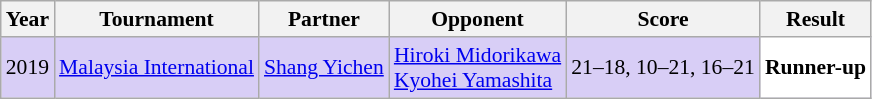<table class="sortable wikitable" style="font-size: 90%;">
<tr>
<th>Year</th>
<th>Tournament</th>
<th>Partner</th>
<th>Opponent</th>
<th>Score</th>
<th>Result</th>
</tr>
<tr style="background:#D8CEF6">
<td align="center">2019</td>
<td align="left"><a href='#'>Malaysia International</a></td>
<td align="left"> <a href='#'>Shang Yichen</a></td>
<td align="left"> <a href='#'>Hiroki Midorikawa</a><br> <a href='#'>Kyohei Yamashita</a></td>
<td align="left">21–18, 10–21, 16–21</td>
<td style="text-align:left; background:white"> <strong>Runner-up</strong></td>
</tr>
</table>
